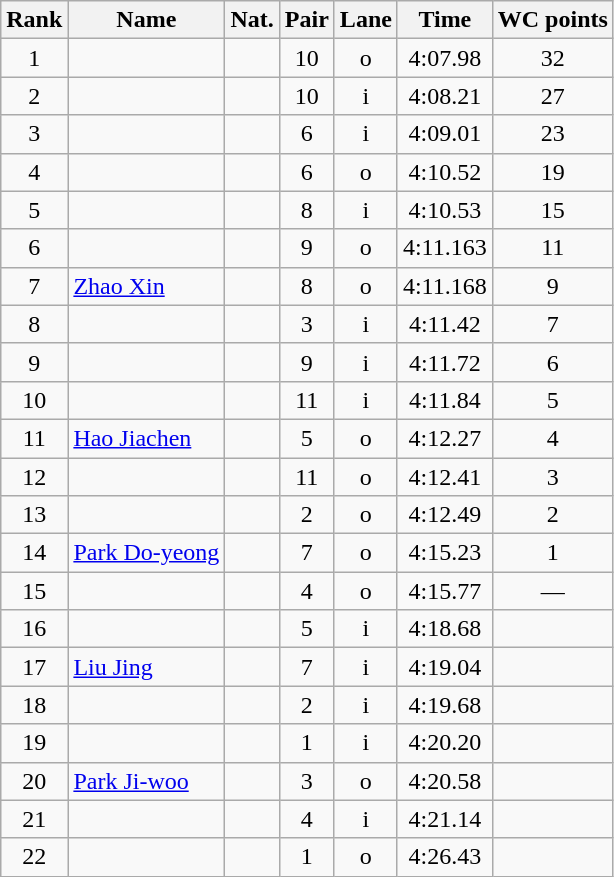<table class="wikitable sortable" style="text-align:center">
<tr>
<th>Rank</th>
<th>Name</th>
<th>Nat.</th>
<th>Pair</th>
<th>Lane</th>
<th>Time</th>
<th>WC points</th>
</tr>
<tr>
<td>1</td>
<td align=left></td>
<td></td>
<td>10</td>
<td>o</td>
<td>4:07.98</td>
<td>32</td>
</tr>
<tr>
<td>2</td>
<td align=left></td>
<td></td>
<td>10</td>
<td>i</td>
<td>4:08.21</td>
<td>27</td>
</tr>
<tr>
<td>3</td>
<td align=left></td>
<td></td>
<td>6</td>
<td>i</td>
<td>4:09.01</td>
<td>23</td>
</tr>
<tr>
<td>4</td>
<td align=left></td>
<td></td>
<td>6</td>
<td>o</td>
<td>4:10.52</td>
<td>19</td>
</tr>
<tr>
<td>5</td>
<td align=left></td>
<td></td>
<td>8</td>
<td>i</td>
<td>4:10.53</td>
<td>15</td>
</tr>
<tr>
<td>6</td>
<td align=left></td>
<td></td>
<td>9</td>
<td>o</td>
<td>4:11.163</td>
<td>11</td>
</tr>
<tr>
<td>7</td>
<td align=left><a href='#'>Zhao Xin</a></td>
<td></td>
<td>8</td>
<td>o</td>
<td>4:11.168</td>
<td>9</td>
</tr>
<tr>
<td>8</td>
<td align=left></td>
<td></td>
<td>3</td>
<td>i</td>
<td>4:11.42</td>
<td>7</td>
</tr>
<tr>
<td>9</td>
<td align=left></td>
<td></td>
<td>9</td>
<td>i</td>
<td>4:11.72</td>
<td>6</td>
</tr>
<tr>
<td>10</td>
<td align=left></td>
<td></td>
<td>11</td>
<td>i</td>
<td>4:11.84</td>
<td>5</td>
</tr>
<tr>
<td>11</td>
<td align=left><a href='#'>Hao Jiachen</a></td>
<td></td>
<td>5</td>
<td>o</td>
<td>4:12.27</td>
<td>4</td>
</tr>
<tr>
<td>12</td>
<td align=left></td>
<td></td>
<td>11</td>
<td>o</td>
<td>4:12.41</td>
<td>3</td>
</tr>
<tr>
<td>13</td>
<td align=left></td>
<td></td>
<td>2</td>
<td>o</td>
<td>4:12.49</td>
<td>2</td>
</tr>
<tr>
<td>14</td>
<td align=left><a href='#'>Park Do-yeong</a></td>
<td></td>
<td>7</td>
<td>o</td>
<td>4:15.23</td>
<td>1</td>
</tr>
<tr>
<td>15</td>
<td align=left></td>
<td></td>
<td>4</td>
<td>o</td>
<td>4:15.77</td>
<td>—</td>
</tr>
<tr>
<td>16</td>
<td align=left></td>
<td></td>
<td>5</td>
<td>i</td>
<td>4:18.68</td>
<td></td>
</tr>
<tr>
<td>17</td>
<td align=left><a href='#'>Liu Jing</a></td>
<td></td>
<td>7</td>
<td>i</td>
<td>4:19.04</td>
<td></td>
</tr>
<tr>
<td>18</td>
<td align=left></td>
<td></td>
<td>2</td>
<td>i</td>
<td>4:19.68</td>
<td></td>
</tr>
<tr>
<td>19</td>
<td align=left></td>
<td></td>
<td>1</td>
<td>i</td>
<td>4:20.20</td>
<td></td>
</tr>
<tr>
<td>20</td>
<td align=left><a href='#'>Park Ji-woo</a></td>
<td></td>
<td>3</td>
<td>o</td>
<td>4:20.58</td>
<td></td>
</tr>
<tr>
<td>21</td>
<td align=left></td>
<td></td>
<td>4</td>
<td>i</td>
<td>4:21.14</td>
<td></td>
</tr>
<tr>
<td>22</td>
<td align=left></td>
<td></td>
<td>1</td>
<td>o</td>
<td>4:26.43</td>
<td></td>
</tr>
</table>
